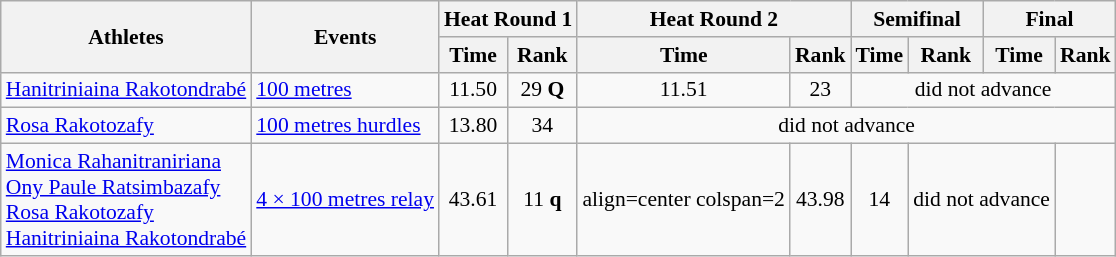<table class=wikitable style=font-size:90%>
<tr>
<th rowspan=2>Athletes</th>
<th rowspan=2>Events</th>
<th colspan=2>Heat Round 1</th>
<th colspan=2>Heat Round 2</th>
<th colspan=2>Semifinal</th>
<th colspan=2>Final</th>
</tr>
<tr>
<th>Time</th>
<th>Rank</th>
<th>Time</th>
<th>Rank</th>
<th>Time</th>
<th>Rank</th>
<th>Time</th>
<th>Rank</th>
</tr>
<tr>
<td><a href='#'>Hanitriniaina Rakotondrabé</a></td>
<td><a href='#'>100 metres</a></td>
<td align=center>11.50</td>
<td align=center>29 <strong>Q</strong></td>
<td align=center>11.51</td>
<td align=center>23</td>
<td align=center colspan=4>did not advance</td>
</tr>
<tr>
<td><a href='#'>Rosa Rakotozafy</a></td>
<td><a href='#'>100 metres hurdles</a></td>
<td align=center>13.80</td>
<td align=center>34</td>
<td align=center colspan=6>did not advance</td>
</tr>
<tr>
<td><a href='#'>Monica Rahanitraniriana</a><br><a href='#'>Ony Paule Ratsimbazafy</a><br><a href='#'>Rosa Rakotozafy</a><br><a href='#'>Hanitriniaina Rakotondrabé</a></td>
<td><a href='#'>4 × 100 metres relay</a></td>
<td align=center>43.61</td>
<td align=center>11 <strong>q</strong></td>
<td>align=center colspan=2</td>
<td align=center>43.98</td>
<td align=center>14</td>
<td align=center colspan=2>did not advance</td>
</tr>
</table>
